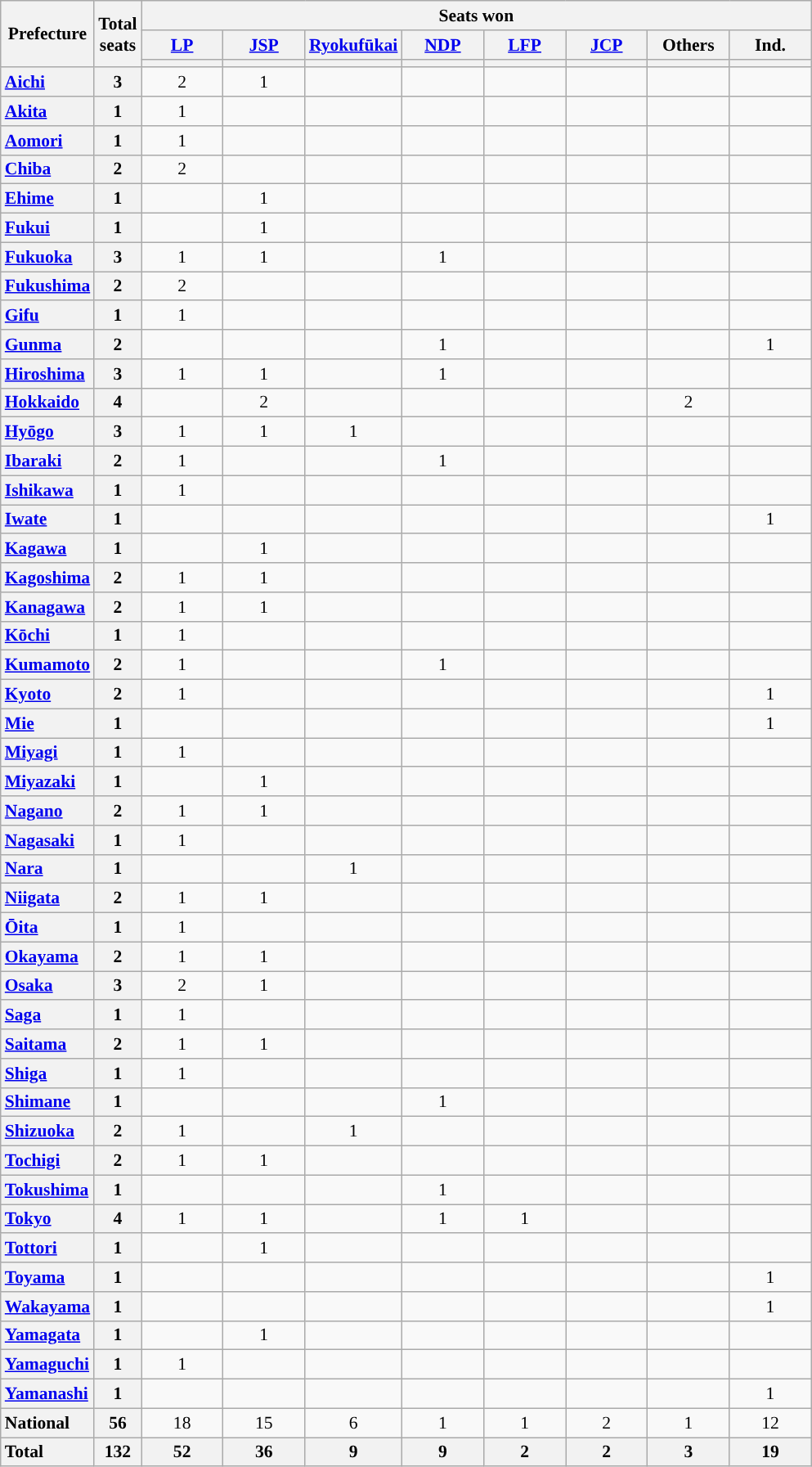<table class="wikitable" style="text-align:center; font-size: 0.9em;">
<tr>
<th rowspan="3">Prefecture</th>
<th rowspan="3">Total<br>seats</th>
<th colspan="8">Seats won</th>
</tr>
<tr>
<th class="unsortable" style="width:60px;"><a href='#'>LP</a></th>
<th class="unsortable" style="width:60px;"><a href='#'>JSP</a></th>
<th class="unsortable" style="width:60px;"><a href='#'>Ryokufūkai</a></th>
<th class="unsortable" style="width:60px;"><a href='#'>NDP</a></th>
<th class="unsortable" style="width:60px;"><a href='#'>LFP</a></th>
<th class="unsortable" style="width:60px;"><a href='#'>JCP</a></th>
<th class="unsortable" style="width:60px;">Others</th>
<th class="unsortable" style="width:60px;">Ind.</th>
</tr>
<tr>
<th style="background:"></th>
<th style="background:"></th>
<th style="background:"></th>
<th style="background:"></th>
<th style="background:"></th>
<th style="background:"></th>
<th></th>
<th style="background:"></th>
</tr>
<tr>
<th style="text-align: left;"><a href='#'>Aichi</a></th>
<th>3</th>
<td>2</td>
<td>1</td>
<td></td>
<td></td>
<td></td>
<td></td>
<td></td>
<td></td>
</tr>
<tr>
<th style="text-align: left;"><a href='#'>Akita</a></th>
<th>1</th>
<td>1</td>
<td></td>
<td></td>
<td></td>
<td></td>
<td></td>
<td></td>
<td></td>
</tr>
<tr>
<th style="text-align: left;"><a href='#'>Aomori</a></th>
<th>1</th>
<td>1</td>
<td></td>
<td></td>
<td></td>
<td></td>
<td></td>
<td></td>
<td></td>
</tr>
<tr>
<th style="text-align: left;"><a href='#'>Chiba</a></th>
<th>2</th>
<td>2</td>
<td></td>
<td></td>
<td></td>
<td></td>
<td></td>
<td></td>
<td></td>
</tr>
<tr>
<th style="text-align: left;"><a href='#'>Ehime</a></th>
<th>1</th>
<td></td>
<td>1</td>
<td></td>
<td></td>
<td></td>
<td></td>
<td></td>
<td></td>
</tr>
<tr>
<th style="text-align: left;"><a href='#'>Fukui</a></th>
<th>1</th>
<td></td>
<td>1</td>
<td></td>
<td></td>
<td></td>
<td></td>
<td></td>
<td></td>
</tr>
<tr>
<th style="text-align: left;"><a href='#'>Fukuoka</a></th>
<th>3</th>
<td>1</td>
<td>1</td>
<td></td>
<td>1</td>
<td></td>
<td></td>
<td></td>
<td></td>
</tr>
<tr>
<th style="text-align: left;"><a href='#'>Fukushima</a></th>
<th>2</th>
<td>2</td>
<td></td>
<td></td>
<td></td>
<td></td>
<td></td>
<td></td>
<td></td>
</tr>
<tr>
<th style="text-align: left;"><a href='#'>Gifu</a></th>
<th>1</th>
<td>1</td>
<td></td>
<td></td>
<td></td>
<td></td>
<td></td>
<td></td>
<td></td>
</tr>
<tr>
<th style="text-align: left;"><a href='#'>Gunma</a></th>
<th>2</th>
<td></td>
<td></td>
<td></td>
<td>1</td>
<td></td>
<td></td>
<td></td>
<td>1</td>
</tr>
<tr>
<th style="text-align: left;"><a href='#'>Hiroshima</a></th>
<th>3</th>
<td>1</td>
<td>1</td>
<td></td>
<td>1</td>
<td></td>
<td></td>
<td></td>
<td></td>
</tr>
<tr>
<th style="text-align: left;"><a href='#'>Hokkaido</a></th>
<th>4</th>
<td></td>
<td>2</td>
<td></td>
<td></td>
<td></td>
<td></td>
<td>2</td>
<td></td>
</tr>
<tr>
<th style="text-align: left;"><a href='#'>Hyōgo</a></th>
<th>3</th>
<td>1</td>
<td>1</td>
<td>1</td>
<td></td>
<td></td>
<td></td>
<td></td>
<td></td>
</tr>
<tr>
<th style="text-align: left;"><a href='#'>Ibaraki</a></th>
<th>2</th>
<td>1</td>
<td></td>
<td></td>
<td>1</td>
<td></td>
<td></td>
<td></td>
<td></td>
</tr>
<tr>
<th style="text-align: left;"><a href='#'>Ishikawa</a></th>
<th>1</th>
<td>1</td>
<td></td>
<td></td>
<td></td>
<td></td>
<td></td>
<td></td>
<td></td>
</tr>
<tr>
<th style="text-align: left;"><a href='#'>Iwate</a></th>
<th>1</th>
<td></td>
<td></td>
<td></td>
<td></td>
<td></td>
<td></td>
<td></td>
<td>1</td>
</tr>
<tr>
<th style="text-align: left;"><a href='#'>Kagawa</a></th>
<th>1</th>
<td></td>
<td>1</td>
<td></td>
<td></td>
<td></td>
<td></td>
<td></td>
<td></td>
</tr>
<tr>
<th style="text-align: left;"><a href='#'>Kagoshima</a></th>
<th>2</th>
<td>1</td>
<td>1</td>
<td></td>
<td></td>
<td></td>
<td></td>
<td></td>
<td></td>
</tr>
<tr>
<th style="text-align: left;"><a href='#'>Kanagawa</a></th>
<th>2</th>
<td>1</td>
<td>1</td>
<td></td>
<td></td>
<td></td>
<td></td>
<td></td>
<td></td>
</tr>
<tr>
<th style="text-align: left;"><a href='#'>Kōchi</a></th>
<th>1</th>
<td>1</td>
<td></td>
<td></td>
<td></td>
<td></td>
<td></td>
<td></td>
<td></td>
</tr>
<tr>
<th style="text-align: left;"><a href='#'>Kumamoto</a></th>
<th>2</th>
<td>1</td>
<td></td>
<td></td>
<td>1</td>
<td></td>
<td></td>
<td></td>
<td></td>
</tr>
<tr>
<th style="text-align: left;"><a href='#'>Kyoto</a></th>
<th>2</th>
<td>1</td>
<td></td>
<td></td>
<td></td>
<td></td>
<td></td>
<td></td>
<td>1</td>
</tr>
<tr>
<th style="text-align: left;"><a href='#'>Mie</a></th>
<th>1</th>
<td></td>
<td></td>
<td></td>
<td></td>
<td></td>
<td></td>
<td></td>
<td>1</td>
</tr>
<tr>
<th style="text-align: left;"><a href='#'>Miyagi</a></th>
<th>1</th>
<td>1</td>
<td></td>
<td></td>
<td></td>
<td></td>
<td></td>
<td></td>
<td></td>
</tr>
<tr>
<th style="text-align: left;"><a href='#'>Miyazaki</a></th>
<th>1</th>
<td></td>
<td>1</td>
<td></td>
<td></td>
<td></td>
<td></td>
<td></td>
<td></td>
</tr>
<tr>
<th style="text-align: left;"><a href='#'>Nagano</a></th>
<th>2</th>
<td>1</td>
<td>1</td>
<td></td>
<td></td>
<td></td>
<td></td>
<td></td>
<td></td>
</tr>
<tr>
<th style="text-align: left;"><a href='#'>Nagasaki</a></th>
<th>1</th>
<td>1</td>
<td></td>
<td></td>
<td></td>
<td></td>
<td></td>
<td></td>
<td></td>
</tr>
<tr>
<th style="text-align: left;"><a href='#'>Nara</a></th>
<th>1</th>
<td></td>
<td></td>
<td>1</td>
<td></td>
<td></td>
<td></td>
<td></td>
<td></td>
</tr>
<tr>
<th style="text-align: left;"><a href='#'>Niigata</a></th>
<th>2</th>
<td>1</td>
<td>1</td>
<td></td>
<td></td>
<td></td>
<td></td>
<td></td>
<td></td>
</tr>
<tr>
<th style="text-align: left;"><a href='#'>Ōita</a></th>
<th>1</th>
<td>1</td>
<td></td>
<td></td>
<td></td>
<td></td>
<td></td>
<td></td>
<td></td>
</tr>
<tr>
<th style="text-align: left;"><a href='#'>Okayama</a></th>
<th>2</th>
<td>1</td>
<td>1</td>
<td></td>
<td></td>
<td></td>
<td></td>
<td></td>
<td></td>
</tr>
<tr>
<th style="text-align: left;"><a href='#'>Osaka</a></th>
<th>3</th>
<td>2</td>
<td>1</td>
<td></td>
<td></td>
<td></td>
<td></td>
<td></td>
<td></td>
</tr>
<tr>
<th style="text-align: left;"><a href='#'>Saga</a></th>
<th>1</th>
<td>1</td>
<td></td>
<td></td>
<td></td>
<td></td>
<td></td>
<td></td>
<td></td>
</tr>
<tr>
<th style="text-align: left;"><a href='#'>Saitama</a></th>
<th>2</th>
<td>1</td>
<td>1</td>
<td></td>
<td></td>
<td></td>
<td></td>
<td></td>
<td></td>
</tr>
<tr>
<th style="text-align: left;"><a href='#'>Shiga</a></th>
<th>1</th>
<td>1</td>
<td></td>
<td></td>
<td></td>
<td></td>
<td></td>
<td></td>
<td></td>
</tr>
<tr>
<th style="text-align: left;"><a href='#'>Shimane</a></th>
<th>1</th>
<td></td>
<td></td>
<td></td>
<td>1</td>
<td></td>
<td></td>
<td></td>
<td></td>
</tr>
<tr>
<th style="text-align: left;"><a href='#'>Shizuoka</a></th>
<th>2</th>
<td>1</td>
<td></td>
<td>1</td>
<td></td>
<td></td>
<td></td>
<td></td>
<td></td>
</tr>
<tr>
<th style="text-align: left;"><a href='#'>Tochigi</a></th>
<th>2</th>
<td>1</td>
<td>1</td>
<td></td>
<td></td>
<td></td>
<td></td>
<td></td>
<td></td>
</tr>
<tr>
<th style="text-align: left;"><a href='#'>Tokushima</a></th>
<th>1</th>
<td></td>
<td></td>
<td></td>
<td>1</td>
<td></td>
<td></td>
<td></td>
<td></td>
</tr>
<tr>
<th style="text-align: left;"><a href='#'>Tokyo</a></th>
<th>4</th>
<td>1</td>
<td>1</td>
<td></td>
<td>1</td>
<td>1</td>
<td></td>
<td></td>
<td></td>
</tr>
<tr>
<th style="text-align: left;"><a href='#'>Tottori</a></th>
<th>1</th>
<td></td>
<td>1</td>
<td></td>
<td></td>
<td></td>
<td></td>
<td></td>
<td></td>
</tr>
<tr>
<th style="text-align: left;"><a href='#'>Toyama</a></th>
<th>1</th>
<td></td>
<td></td>
<td></td>
<td></td>
<td></td>
<td></td>
<td></td>
<td>1</td>
</tr>
<tr>
<th style="text-align: left;"><a href='#'>Wakayama</a></th>
<th>1</th>
<td></td>
<td></td>
<td></td>
<td></td>
<td></td>
<td></td>
<td></td>
<td>1</td>
</tr>
<tr>
<th style="text-align: left;"><a href='#'>Yamagata</a></th>
<th>1</th>
<td></td>
<td>1</td>
<td></td>
<td></td>
<td></td>
<td></td>
<td></td>
<td></td>
</tr>
<tr>
<th style="text-align: left;"><a href='#'>Yamaguchi</a></th>
<th>1</th>
<td>1</td>
<td></td>
<td></td>
<td></td>
<td></td>
<td></td>
<td></td>
<td></td>
</tr>
<tr>
<th style="text-align: left;"><a href='#'>Yamanashi</a></th>
<th>1</th>
<td></td>
<td></td>
<td></td>
<td></td>
<td></td>
<td></td>
<td></td>
<td>1</td>
</tr>
<tr>
<th style="text-align: left;">National</th>
<th>56</th>
<td>18</td>
<td>15</td>
<td>6</td>
<td>1</td>
<td>1</td>
<td>2</td>
<td>1</td>
<td>12</td>
</tr>
<tr class="sortbottom">
<th style="text-align: left;">Total</th>
<th>132</th>
<th>52</th>
<th>36</th>
<th>9</th>
<th>9</th>
<th>2</th>
<th>2</th>
<th>3</th>
<th>19</th>
</tr>
</table>
